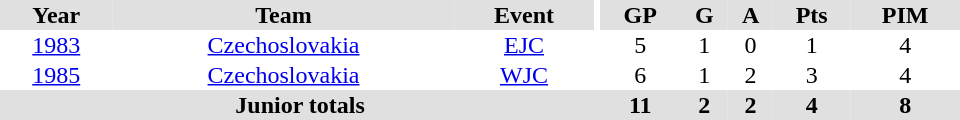<table border="0" cellpadding="1" cellspacing="0" ID="Table3" style="text-align:center; width:40em">
<tr bgcolor="#e0e0e0">
<th>Year</th>
<th>Team</th>
<th>Event</th>
<th rowspan="102" bgcolor="#ffffff"></th>
<th>GP</th>
<th>G</th>
<th>A</th>
<th>Pts</th>
<th>PIM</th>
</tr>
<tr>
<td><a href='#'>1983</a></td>
<td><a href='#'>Czechoslovakia</a></td>
<td><a href='#'>EJC</a></td>
<td>5</td>
<td>1</td>
<td>0</td>
<td>1</td>
<td>4</td>
</tr>
<tr>
<td><a href='#'>1985</a></td>
<td><a href='#'>Czechoslovakia</a></td>
<td><a href='#'>WJC</a></td>
<td>6</td>
<td>1</td>
<td>2</td>
<td>3</td>
<td>4</td>
</tr>
<tr bgcolor="#e0e0e0">
<th colspan="4">Junior totals</th>
<th>11</th>
<th>2</th>
<th>2</th>
<th>4</th>
<th>8</th>
</tr>
</table>
